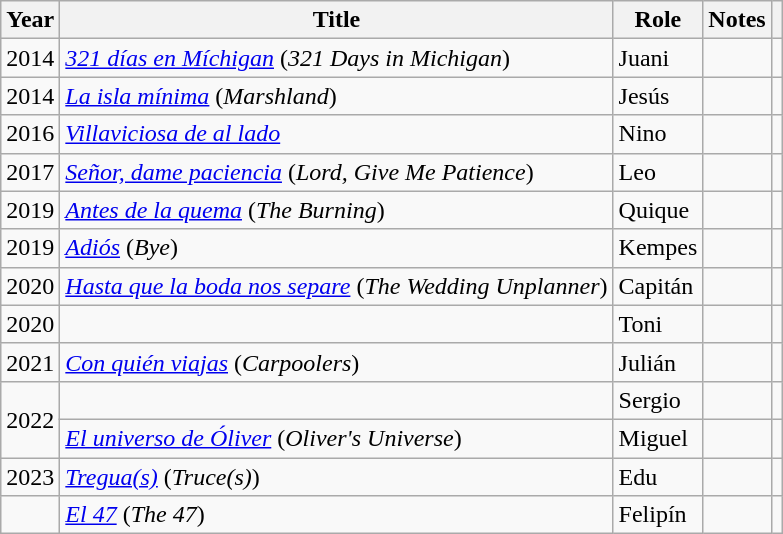<table class="wikitable sortable">
<tr>
<th>Year</th>
<th>Title</th>
<th>Role</th>
<th class="unsortable">Notes</th>
<th></th>
</tr>
<tr>
<td align = "center">2014</td>
<td><em><a href='#'>321 días en Míchigan</a></em> (<em>321 Days in Michigan</em>)</td>
<td>Juani</td>
<td></td>
<td align = "center"></td>
</tr>
<tr>
<td align = "center">2014</td>
<td><em><a href='#'>La isla mínima</a></em> (<em>Marshland</em>)</td>
<td>Jesús</td>
<td></td>
<td align = "center"></td>
</tr>
<tr>
<td align = "center">2016</td>
<td><em><a href='#'>Villaviciosa de al lado</a></em></td>
<td>Nino</td>
<td></td>
<td align = "center"></td>
</tr>
<tr>
<td align = "center">2017</td>
<td><em><a href='#'>Señor, dame paciencia</a></em> (<em>Lord, Give Me Patience</em>)</td>
<td>Leo</td>
<td></td>
<td align = "center"></td>
</tr>
<tr>
<td align = "center">2019</td>
<td><em><a href='#'>Antes de la quema</a></em> (<em>The Burning</em>)</td>
<td>Quique</td>
<td></td>
<td align = "center"></td>
</tr>
<tr>
<td align = "center">2019</td>
<td><em><a href='#'>Adiós</a></em> (<em>Bye</em>)</td>
<td>Kempes</td>
<td></td>
<td align = "center"></td>
</tr>
<tr>
<td align = "center">2020</td>
<td><em><a href='#'>Hasta que la boda nos separe</a></em> (<em>The Wedding Unplanner</em>)</td>
<td>Capitán</td>
<td></td>
<td align = "center"></td>
</tr>
<tr>
<td align = "center">2020</td>
<td><em></em></td>
<td>Toni</td>
<td></td>
<td align = "center"></td>
</tr>
<tr>
<td align = "center">2021</td>
<td><em><a href='#'>Con quién viajas</a></em> (<em>Carpoolers</em>)</td>
<td>Julián</td>
<td></td>
<td align = "center"></td>
</tr>
<tr>
<td rowspan = "2" align = "center">2022</td>
<td><em></em></td>
<td>Sergio</td>
<td></td>
<td align = "center"></td>
</tr>
<tr>
<td><em><a href='#'>El universo de Óliver</a></em> (<em>Oliver's Universe</em>)</td>
<td>Miguel</td>
<td></td>
<td align = "center"></td>
</tr>
<tr>
<td align = "center">2023</td>
<td><em><a href='#'>Tregua(s)</a></em> (<em>Truce(s)</em>)</td>
<td>Edu</td>
<td></td>
<td align = "center"></td>
</tr>
<tr>
<td></td>
<td><em><a href='#'>El 47</a></em> (<em>The 47</em>)</td>
<td>Felipín</td>
<td></td>
<td></td>
</tr>
</table>
